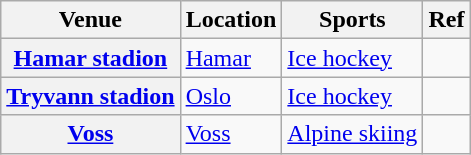<table class="wikitable plainrowheaders sortable">
<tr>
<th scope="col">Venue</th>
<th scope="col">Location</th>
<th scope="col" class="unsortable">Sports</th>
<th scope="col" class="unsortable">Ref</th>
</tr>
<tr>
<th scope=row><a href='#'>Hamar stadion</a></th>
<td><a href='#'>Hamar</a></td>
<td><a href='#'>Ice hockey</a></td>
<td align=center></td>
</tr>
<tr>
<th scope=row><a href='#'>Tryvann stadion</a></th>
<td><a href='#'>Oslo</a></td>
<td><a href='#'>Ice hockey</a></td>
<td align=center></td>
</tr>
<tr>
<th scope=row><a href='#'>Voss</a></th>
<td><a href='#'>Voss</a></td>
<td><a href='#'>Alpine skiing</a></td>
<td align=center></td>
</tr>
</table>
